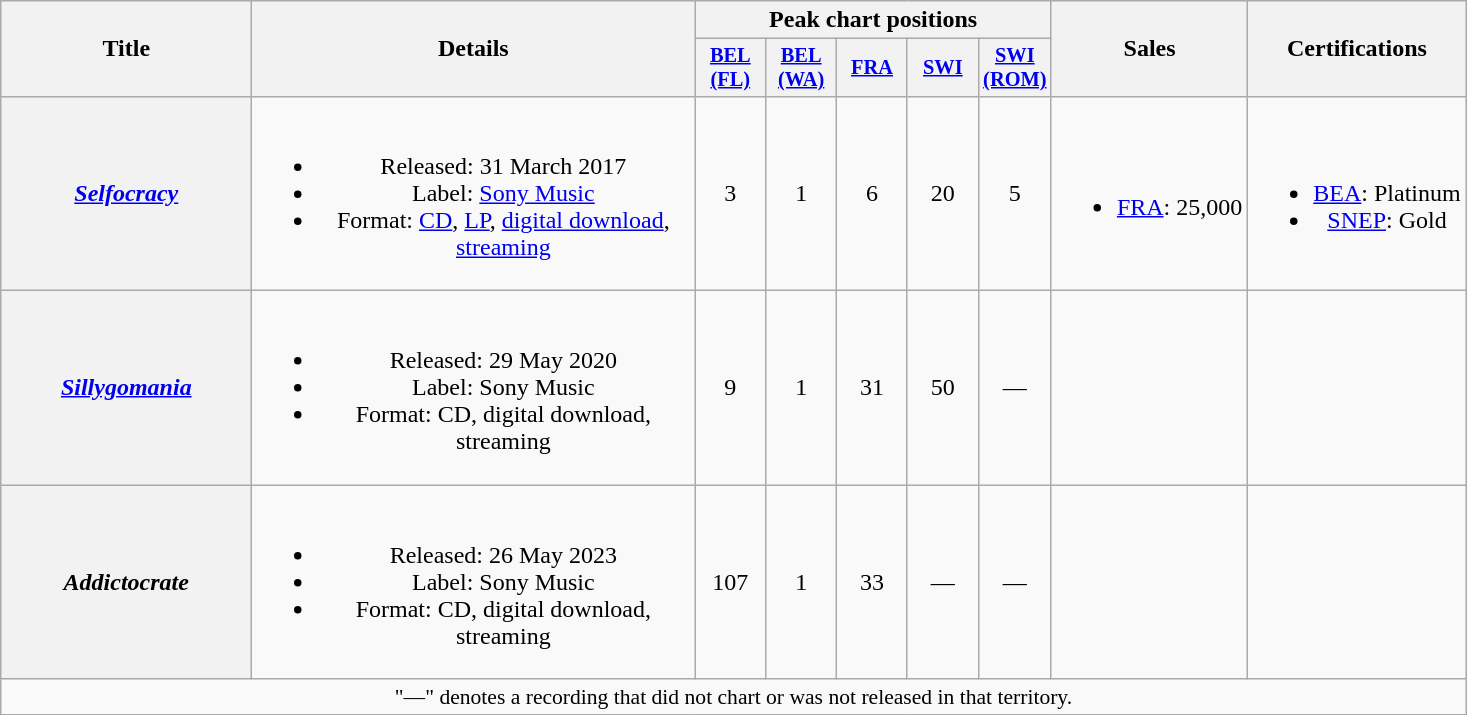<table class="wikitable plainrowheaders" style="text-align:center;">
<tr>
<th scope="col" rowspan="2" style="width:10em;">Title</th>
<th scope="col" rowspan="2" style="width:18em;">Details</th>
<th scope="col" colspan="5">Peak chart positions</th>
<th scope="col" rowspan="2">Sales</th>
<th scope="col" rowspan="2">Certifications</th>
</tr>
<tr>
<th scope="col" style="width:3em;font-size:85%;"><a href='#'>BEL<br>(FL)</a><br></th>
<th scope="col" style="width:3em;font-size:85%;"><a href='#'>BEL<br>(WA)</a><br></th>
<th scope="col" style="width:3em;font-size:85%;"><a href='#'>FRA</a><br></th>
<th scope="col" style="width:3em;font-size:85%;"><a href='#'>SWI</a><br></th>
<th scope="col" style="width:3em;font-size:85%;"><a href='#'>SWI</a><br><a href='#'>(ROM)</a><br></th>
</tr>
<tr>
<th scope="row"><em><a href='#'>Selfocracy</a></em></th>
<td><br><ul><li>Released: 31 March 2017</li><li>Label: <a href='#'>Sony Music</a></li><li>Format: <a href='#'>CD</a>, <a href='#'>LP</a>, <a href='#'>digital download</a>, <a href='#'>streaming</a></li></ul></td>
<td>3</td>
<td>1</td>
<td>6</td>
<td>20</td>
<td>5</td>
<td><br><ul><li><a href='#'>FRA</a>: 25,000</li></ul></td>
<td><br><ul><li><a href='#'>BEA</a>: Platinum</li><li><a href='#'>SNEP</a>: Gold</li></ul></td>
</tr>
<tr>
<th scope="row"><em><a href='#'>Sillygomania</a></em></th>
<td><br><ul><li>Released: 29 May 2020</li><li>Label: Sony Music</li><li>Format: CD, digital download, streaming</li></ul></td>
<td>9</td>
<td>1</td>
<td>31</td>
<td>50</td>
<td>—</td>
<td></td>
<td></td>
</tr>
<tr>
<th scope="row"><em>Addictocrate</em></th>
<td><br><ul><li>Released: 26 May 2023</li><li>Label: Sony Music</li><li>Format: CD, digital download, streaming</li></ul></td>
<td>107</td>
<td>1</td>
<td>33</td>
<td>—</td>
<td>—</td>
<td></td>
<td></td>
</tr>
<tr>
<td colspan="9" style="font-size:90%">"—" denotes a recording that did not chart or was not released in that territory.</td>
</tr>
</table>
